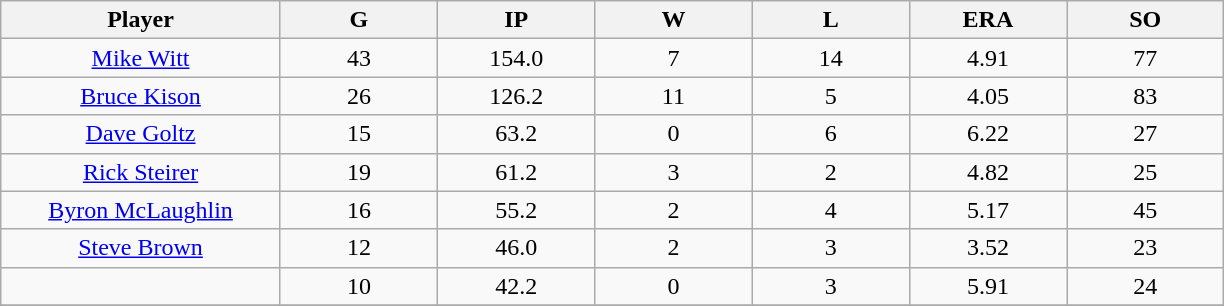<table class="wikitable sortable">
<tr>
<th bgcolor="#DDDDFF" width="16%">Player</th>
<th bgcolor="#DDDDFF" width="9%">G</th>
<th bgcolor="#DDDDFF" width="9%">IP</th>
<th bgcolor="#DDDDFF" width="9%">W</th>
<th bgcolor="#DDDDFF" width="9%">L</th>
<th bgcolor="#DDDDFF" width="9%">ERA</th>
<th bgcolor="#DDDDFF" width="9%">SO</th>
</tr>
<tr align="center">
<td><a href='#'>Mike Witt</a></td>
<td>43</td>
<td>154.0</td>
<td>7</td>
<td>14</td>
<td>4.91</td>
<td>77</td>
</tr>
<tr align=center>
<td><a href='#'>Bruce Kison</a></td>
<td>26</td>
<td>126.2</td>
<td>11</td>
<td>5</td>
<td>4.05</td>
<td>83</td>
</tr>
<tr align=center>
<td><a href='#'>Dave Goltz</a></td>
<td>15</td>
<td>63.2</td>
<td>0</td>
<td>6</td>
<td>6.22</td>
<td>27</td>
</tr>
<tr align=center>
<td><a href='#'>Rick Steirer</a></td>
<td>19</td>
<td>61.2</td>
<td>3</td>
<td>2</td>
<td>4.82</td>
<td>25</td>
</tr>
<tr align=center>
<td><a href='#'>Byron McLaughlin</a></td>
<td>16</td>
<td>55.2</td>
<td>2</td>
<td>4</td>
<td>5.17</td>
<td>45</td>
</tr>
<tr align=center>
<td><a href='#'>Steve Brown</a></td>
<td>12</td>
<td>46.0</td>
<td>2</td>
<td>3</td>
<td>3.52</td>
<td>23</td>
</tr>
<tr align=center>
<td></td>
<td>10</td>
<td>42.2</td>
<td>0</td>
<td>3</td>
<td>5.91</td>
<td>24</td>
</tr>
<tr align="center">
</tr>
</table>
